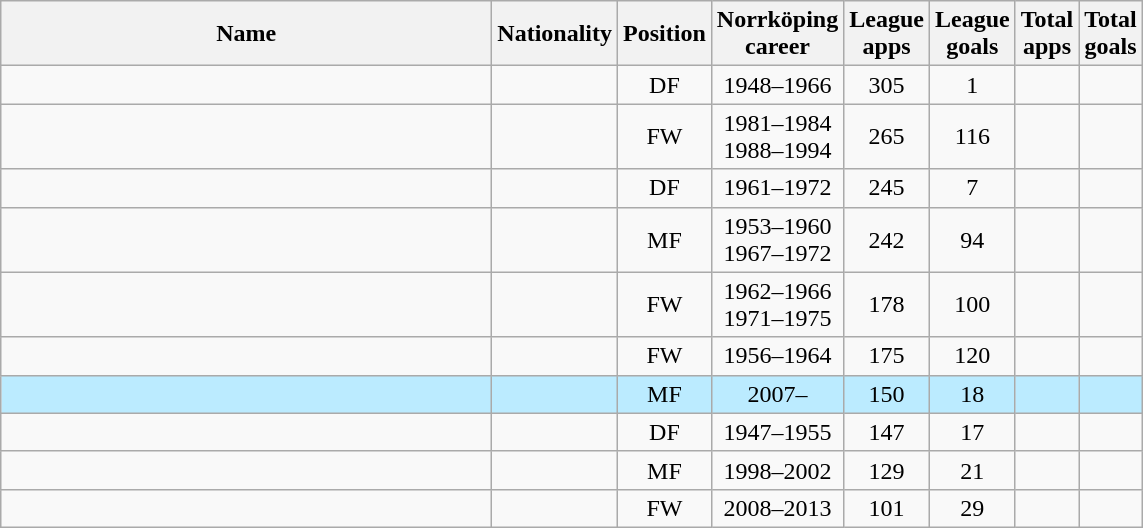<table class="wikitable sortable" style="text-align: center;">
<tr>
<th style="width:20em">Name</th>
<th>Nationality</th>
<th>Position</th>
<th>Norrköping<br>career</th>
<th>League<br>apps</th>
<th>League<br>goals</th>
<th>Total<br>apps</th>
<th>Total<br>goals</th>
</tr>
<tr>
<td align=left></td>
<td align=left></td>
<td>DF</td>
<td>1948–1966</td>
<td>305</td>
<td>1</td>
<td></td>
<td></td>
</tr>
<tr>
<td align=left></td>
<td align=left></td>
<td>FW</td>
<td>1981–1984<br>1988–1994</td>
<td>265</td>
<td>116</td>
<td></td>
<td></td>
</tr>
<tr>
<td align=left></td>
<td align=left></td>
<td>DF</td>
<td>1961–1972</td>
<td>245</td>
<td>7</td>
<td></td>
<td></td>
</tr>
<tr>
<td align=left></td>
<td align=left></td>
<td>MF</td>
<td>1953–1960<br>1967–1972</td>
<td>242</td>
<td>94</td>
<td></td>
<td></td>
</tr>
<tr>
<td align=left></td>
<td align=left></td>
<td>FW</td>
<td>1962–1966<br>1971–1975</td>
<td>178</td>
<td>100</td>
<td></td>
<td></td>
</tr>
<tr>
<td align=left></td>
<td align=left></td>
<td>FW</td>
<td>1956–1964</td>
<td>175</td>
<td>120</td>
<td></td>
<td></td>
</tr>
<tr style="background:#bbebff;">
<td align=left></td>
<td align=left></td>
<td>MF</td>
<td>2007–</td>
<td>150</td>
<td>18</td>
<td></td>
<td></td>
</tr>
<tr>
<td align=left></td>
<td align=left></td>
<td>DF</td>
<td>1947–1955</td>
<td>147</td>
<td>17</td>
<td></td>
<td></td>
</tr>
<tr>
<td align=left></td>
<td align=left></td>
<td>MF</td>
<td>1998–2002</td>
<td>129</td>
<td>21</td>
<td></td>
<td></td>
</tr>
<tr>
<td align=left></td>
<td align=left></td>
<td>FW</td>
<td>2008–2013</td>
<td>101</td>
<td>29</td>
<td></td>
<td></td>
</tr>
</table>
